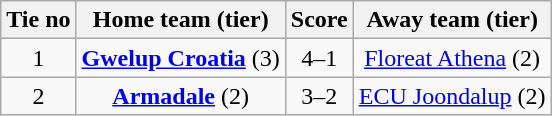<table class="wikitable" style="text-align:center">
<tr>
<th>Tie no</th>
<th>Home team (tier)</th>
<th>Score</th>
<th>Away team (tier)</th>
</tr>
<tr>
<td>1</td>
<td><strong><a href='#'>Gwelup Croatia</a></strong> (3)</td>
<td>4–1</td>
<td><a href='#'>Floreat Athena</a> (2)</td>
</tr>
<tr>
<td>2</td>
<td><strong><a href='#'>Armadale</a></strong> (2)</td>
<td>3–2</td>
<td><a href='#'>ECU Joondalup</a> (2)</td>
</tr>
</table>
